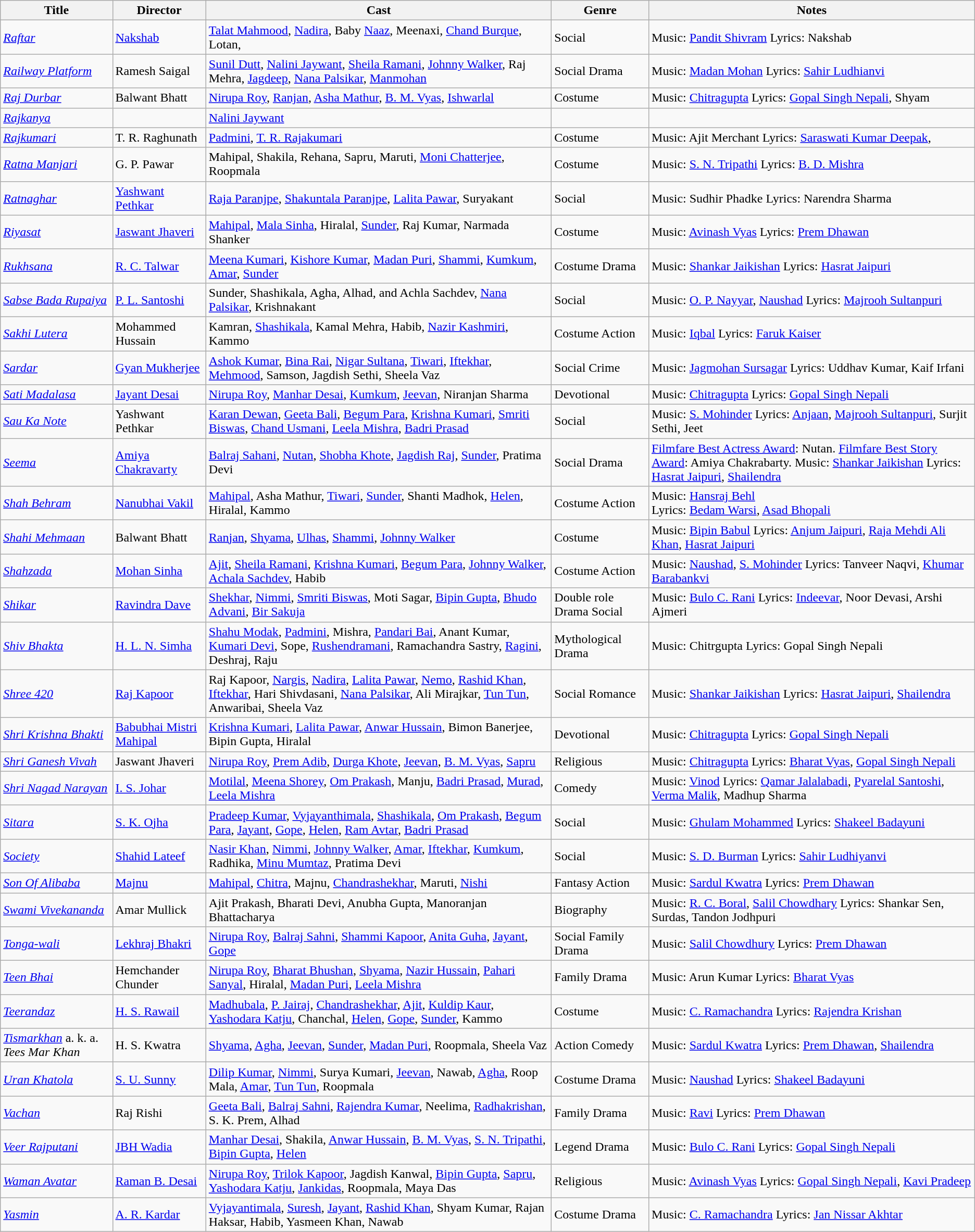<table class="wikitable sortable">
<tr>
<th>Title</th>
<th>Director</th>
<th>Cast</th>
<th>Genre</th>
<th>Notes</th>
</tr>
<tr>
<td><em><a href='#'>Raftar</a></em></td>
<td><a href='#'>Nakshab</a></td>
<td><a href='#'>Talat Mahmood</a>, <a href='#'>Nadira</a>, Baby <a href='#'>Naaz</a>, Meenaxi, <a href='#'>Chand Burque</a>, Lotan,</td>
<td>Social</td>
<td>Music: <a href='#'>Pandit Shivram</a> Lyrics: Nakshab</td>
</tr>
<tr>
<td><em><a href='#'>Railway Platform</a></em></td>
<td>Ramesh Saigal</td>
<td><a href='#'>Sunil Dutt</a>, <a href='#'>Nalini Jaywant</a>, <a href='#'>Sheila Ramani</a>, <a href='#'>Johnny Walker</a>, Raj Mehra, <a href='#'>Jagdeep</a>, <a href='#'>Nana Palsikar</a>, <a href='#'>Manmohan</a></td>
<td>Social Drama</td>
<td>Music: <a href='#'>Madan Mohan</a> Lyrics: <a href='#'>Sahir Ludhianvi</a></td>
</tr>
<tr>
<td><em><a href='#'>Raj Durbar</a></em></td>
<td>Balwant Bhatt</td>
<td><a href='#'>Nirupa Roy</a>, <a href='#'>Ranjan</a>, <a href='#'>Asha Mathur</a>, <a href='#'>B. M. Vyas</a>, <a href='#'>Ishwarlal</a></td>
<td>Costume</td>
<td>Music: <a href='#'>Chitragupta</a> Lyrics: <a href='#'>Gopal Singh Nepali</a>, Shyam</td>
</tr>
<tr>
<td><em><a href='#'>Rajkanya</a></em></td>
<td></td>
<td><a href='#'>Nalini Jaywant</a></td>
<td></td>
<td></td>
</tr>
<tr>
<td><em><a href='#'>Rajkumari</a></em></td>
<td>T. R. Raghunath</td>
<td><a href='#'>Padmini</a>, <a href='#'>T. R. Rajakumari</a></td>
<td>Costume</td>
<td>Music: Ajit Merchant Lyrics: <a href='#'>Saraswati Kumar Deepak</a>,</td>
</tr>
<tr>
<td><em><a href='#'>Ratna Manjari</a></em></td>
<td>G. P. Pawar</td>
<td>Mahipal, Shakila, Rehana, Sapru, Maruti, <a href='#'>Moni Chatterjee</a>, Roopmala</td>
<td>Costume</td>
<td>Music: <a href='#'>S. N. Tripathi</a> Lyrics: <a href='#'>B. D. Mishra</a></td>
</tr>
<tr>
<td><em><a href='#'>Ratnaghar</a></em></td>
<td><a href='#'>Yashwant Pethkar</a></td>
<td><a href='#'>Raja Paranjpe</a>, <a href='#'>Shakuntala Paranjpe</a>, <a href='#'>Lalita Pawar</a>, Suryakant</td>
<td>Social</td>
<td>Music: Sudhir Phadke Lyrics: Narendra Sharma</td>
</tr>
<tr>
<td><em><a href='#'>Riyasat</a></em></td>
<td><a href='#'>Jaswant Jhaveri</a></td>
<td><a href='#'>Mahipal</a>, <a href='#'>Mala Sinha</a>, Hiralal, <a href='#'>Sunder</a>, Raj Kumar, Narmada Shanker</td>
<td>Costume</td>
<td>Music: <a href='#'>Avinash Vyas</a> Lyrics: <a href='#'>Prem Dhawan</a></td>
</tr>
<tr>
<td><em><a href='#'>Rukhsana</a></em></td>
<td><a href='#'>R. C. Talwar</a></td>
<td><a href='#'>Meena Kumari</a>, <a href='#'>Kishore Kumar</a>, <a href='#'>Madan Puri</a>, <a href='#'>Shammi</a>, <a href='#'>Kumkum</a>, <a href='#'>Amar</a>, <a href='#'>Sunder</a></td>
<td>Costume Drama</td>
<td>Music: <a href='#'>Shankar Jaikishan</a> Lyrics: <a href='#'>Hasrat Jaipuri</a></td>
</tr>
<tr>
<td><em><a href='#'>Sabse Bada Rupaiya</a></em></td>
<td><a href='#'>P. L. Santoshi</a></td>
<td>Sunder, Shashikala, Agha, Alhad, and Achla Sachdev, <a href='#'>Nana Palsikar</a>, Krishnakant</td>
<td>Social</td>
<td>Music: <a href='#'>O. P. Nayyar</a>, <a href='#'>Naushad</a> Lyrics: <a href='#'>Majrooh Sultanpuri</a></td>
</tr>
<tr>
<td><em><a href='#'>Sakhi Lutera</a></em></td>
<td>Mohammed Hussain</td>
<td>Kamran, <a href='#'>Shashikala</a>, Kamal Mehra, Habib, <a href='#'>Nazir Kashmiri</a>, Kammo</td>
<td>Costume Action</td>
<td>Music: <a href='#'>Iqbal</a> Lyrics: <a href='#'>Faruk Kaiser</a></td>
</tr>
<tr>
<td><em><a href='#'>Sardar</a></em></td>
<td><a href='#'>Gyan Mukherjee</a></td>
<td><a href='#'>Ashok Kumar</a>, <a href='#'>Bina Rai</a>, <a href='#'>Nigar Sultana</a>, <a href='#'>Tiwari</a>, <a href='#'>Iftekhar</a>, <a href='#'>Mehmood</a>, Samson, Jagdish Sethi, Sheela Vaz</td>
<td>Social Crime</td>
<td>Music: <a href='#'>Jagmohan Sursagar</a> Lyrics: Uddhav Kumar, Kaif Irfani</td>
</tr>
<tr>
<td><em><a href='#'>Sati Madalasa</a></em></td>
<td><a href='#'>Jayant Desai</a></td>
<td><a href='#'>Nirupa Roy</a>, <a href='#'>Manhar Desai</a>, <a href='#'>Kumkum</a>, <a href='#'>Jeevan</a>, Niranjan Sharma</td>
<td>Devotional</td>
<td>Music: <a href='#'>Chitragupta</a> Lyrics: <a href='#'>Gopal Singh Nepali</a></td>
</tr>
<tr>
<td><em><a href='#'>Sau Ka Note</a></em></td>
<td>Yashwant Pethkar</td>
<td><a href='#'>Karan Dewan</a>, <a href='#'>Geeta Bali</a>, <a href='#'>Begum Para</a>, <a href='#'>Krishna Kumari</a>, <a href='#'>Smriti Biswas</a>, <a href='#'>Chand Usmani</a>, <a href='#'>Leela Mishra</a>, <a href='#'>Badri Prasad</a></td>
<td>Social</td>
<td>Music: <a href='#'>S. Mohinder</a> Lyrics: <a href='#'>Anjaan</a>, <a href='#'>Majrooh Sultanpuri</a>, Surjit Sethi, Jeet</td>
</tr>
<tr>
<td><em><a href='#'>Seema</a></em></td>
<td><a href='#'>Amiya Chakravarty</a></td>
<td><a href='#'>Balraj Sahani</a>, <a href='#'>Nutan</a>, <a href='#'>Shobha Khote</a>, <a href='#'>Jagdish Raj</a>, <a href='#'>Sunder</a>, Pratima Devi</td>
<td>Social Drama</td>
<td><a href='#'>Filmfare Best Actress Award</a>: Nutan. <a href='#'>Filmfare Best Story Award</a>: Amiya Chakrabarty. Music:  <a href='#'>Shankar Jaikishan</a> Lyrics: <a href='#'>Hasrat Jaipuri</a>, <a href='#'>Shailendra</a></td>
</tr>
<tr>
<td><em><a href='#'>Shah Behram</a></em></td>
<td><a href='#'>Nanubhai Vakil</a></td>
<td><a href='#'>Mahipal</a>, Asha Mathur, <a href='#'>Tiwari</a>, <a href='#'>Sunder</a>, Shanti Madhok, <a href='#'>Helen</a>, Hiralal, Kammo</td>
<td>Costume Action</td>
<td>Music: <a href='#'>Hansraj Behl</a><br>Lyrics: <a href='#'>Bedam Warsi</a>, <a href='#'>Asad Bhopali</a></td>
</tr>
<tr>
<td><em><a href='#'>Shahi Mehmaan</a></em></td>
<td>Balwant Bhatt</td>
<td><a href='#'>Ranjan</a>, <a href='#'>Shyama</a>, <a href='#'>Ulhas</a>, <a href='#'>Shammi</a>, <a href='#'>Johnny Walker</a></td>
<td>Costume</td>
<td>Music: <a href='#'>Bipin Babul</a> Lyrics: <a href='#'>Anjum Jaipuri</a>, <a href='#'>Raja Mehdi Ali Khan</a>, <a href='#'>Hasrat Jaipuri</a></td>
</tr>
<tr>
<td><em><a href='#'>Shahzada</a></em></td>
<td><a href='#'>Mohan Sinha</a></td>
<td><a href='#'>Ajit</a>, <a href='#'>Sheila Ramani</a>, <a href='#'>Krishna Kumari</a>, <a href='#'>Begum Para</a>, <a href='#'>Johnny Walker</a>, <a href='#'>Achala Sachdev</a>, Habib</td>
<td>Costume Action</td>
<td>Music: <a href='#'>Naushad</a>, <a href='#'>S. Mohinder</a> Lyrics: Tanveer Naqvi, <a href='#'>Khumar Barabankvi</a></td>
</tr>
<tr>
<td><em><a href='#'>Shikar</a></em></td>
<td><a href='#'>Ravindra Dave</a></td>
<td><a href='#'>Shekhar</a>, <a href='#'>Nimmi</a>, <a href='#'>Smriti Biswas</a>, Moti Sagar, <a href='#'>Bipin Gupta</a>, <a href='#'>Bhudo Advani</a>, <a href='#'>Bir Sakuja</a></td>
<td>Double role Drama Social</td>
<td>Music: <a href='#'>Bulo C. Rani</a> Lyrics: <a href='#'>Indeevar</a>, Noor Devasi, Arshi Ajmeri</td>
</tr>
<tr>
<td><em><a href='#'>Shiv Bhakta</a></em></td>
<td><a href='#'>H. L. N. Simha</a></td>
<td><a href='#'>Shahu Modak</a>, <a href='#'>Padmini</a>, Mishra, <a href='#'>Pandari Bai</a>, Anant Kumar, <a href='#'>Kumari Devi</a>, Sope, <a href='#'>Rushendramani</a>, Ramachandra Sastry, <a href='#'>Ragini</a>, Deshraj, Raju</td>
<td>Mythological Drama</td>
<td>Music: Chitrgupta Lyrics: Gopal Singh Nepali</td>
</tr>
<tr>
<td><em><a href='#'>Shree 420</a></em></td>
<td><a href='#'>Raj Kapoor</a></td>
<td>Raj Kapoor, <a href='#'>Nargis</a>, <a href='#'>Nadira</a>, <a href='#'>Lalita Pawar</a>, <a href='#'>Nemo</a>,  <a href='#'>Rashid Khan</a>, <a href='#'>Iftekhar</a>, Hari Shivdasani, <a href='#'>Nana Palsikar</a>, Ali Mirajkar,  <a href='#'>Tun Tun</a>, Anwaribai, Sheela Vaz</td>
<td>Social Romance</td>
<td>Music:  <a href='#'>Shankar Jaikishan</a> Lyrics: <a href='#'>Hasrat Jaipuri</a>, <a href='#'>Shailendra</a></td>
</tr>
<tr>
<td><em><a href='#'>Shri Krishna Bhakti</a></em></td>
<td><a href='#'>Babubhai Mistri</a> <a href='#'>Mahipal</a></td>
<td><a href='#'>Krishna Kumari</a>, <a href='#'>Lalita Pawar</a>, <a href='#'>Anwar Hussain</a>, Bimon Banerjee, Bipin Gupta, Hiralal</td>
<td>Devotional</td>
<td>Music: <a href='#'>Chitragupta</a> Lyrics: <a href='#'>Gopal Singh Nepali</a></td>
</tr>
<tr>
<td><em><a href='#'>Shri Ganesh Vivah</a></em></td>
<td>Jaswant Jhaveri</td>
<td><a href='#'>Nirupa Roy</a>, <a href='#'>Prem Adib</a>, <a href='#'>Durga Khote</a>, <a href='#'>Jeevan</a>, <a href='#'>B. M. Vyas</a>, <a href='#'>Sapru</a></td>
<td>Religious</td>
<td>Music: <a href='#'>Chitragupta</a> Lyrics: <a href='#'>Bharat Vyas</a>, <a href='#'>Gopal Singh Nepali</a></td>
</tr>
<tr>
<td><em><a href='#'>Shri Nagad Narayan</a></em></td>
<td><a href='#'>I. S. Johar</a></td>
<td><a href='#'>Motilal</a>, <a href='#'>Meena Shorey</a>, <a href='#'>Om Prakash</a>, Manju, <a href='#'>Badri Prasad</a>, <a href='#'>Murad</a>, <a href='#'>Leela Mishra</a></td>
<td>Comedy</td>
<td>Music: <a href='#'>Vinod</a> Lyrics: <a href='#'>Qamar Jalalabadi</a>, <a href='#'>Pyarelal Santoshi</a>, <a href='#'>Verma Malik</a>,  Madhup Sharma</td>
</tr>
<tr>
<td><em><a href='#'>Sitara</a></em></td>
<td><a href='#'>S. K. Ojha</a></td>
<td><a href='#'>Pradeep Kumar</a>, <a href='#'>Vyjayanthimala</a>, <a href='#'>Shashikala</a>, <a href='#'>Om Prakash</a>, <a href='#'>Begum Para</a>, <a href='#'>Jayant</a>, <a href='#'>Gope</a>, <a href='#'>Helen</a>, <a href='#'>Ram Avtar</a>, <a href='#'>Badri Prasad</a></td>
<td>Social</td>
<td>Music: <a href='#'>Ghulam Mohammed</a> Lyrics: <a href='#'>Shakeel Badayuni</a></td>
</tr>
<tr>
<td><em><a href='#'>Society</a></em></td>
<td><a href='#'>Shahid Lateef</a></td>
<td><a href='#'>Nasir Khan</a>, <a href='#'>Nimmi</a>, <a href='#'>Johnny Walker</a>, <a href='#'>Amar</a>, <a href='#'>Iftekhar</a>, <a href='#'>Kumkum</a>, Radhika, <a href='#'>Minu Mumtaz</a>, Pratima Devi</td>
<td>Social</td>
<td>Music: <a href='#'>S. D. Burman</a> Lyrics: <a href='#'>Sahir Ludhiyanvi</a></td>
</tr>
<tr>
<td><em><a href='#'>Son Of Alibaba</a></em></td>
<td><a href='#'>Majnu</a></td>
<td><a href='#'>Mahipal</a>, <a href='#'>Chitra</a>, Majnu, <a href='#'>Chandrashekhar</a>, Maruti, <a href='#'>Nishi</a></td>
<td>Fantasy Action</td>
<td>Music: <a href='#'>Sardul Kwatra</a> Lyrics: <a href='#'>Prem Dhawan</a></td>
</tr>
<tr>
<td><em><a href='#'>Swami Vivekananda</a></em></td>
<td>Amar Mullick</td>
<td>Ajit Prakash, Bharati Devi, Anubha Gupta, Manoranjan Bhattacharya</td>
<td>Biography</td>
<td>Music: <a href='#'>R. C. Boral</a>, <a href='#'>Salil Chowdhary</a> Lyrics: Shankar Sen, Surdas, Tandon Jodhpuri</td>
</tr>
<tr>
<td><em><a href='#'>Tonga-wali</a></em></td>
<td><a href='#'>Lekhraj Bhakri</a></td>
<td><a href='#'>Nirupa Roy</a>, <a href='#'>Balraj Sahni</a>, <a href='#'>Shammi Kapoor</a>, <a href='#'>Anita Guha</a>, <a href='#'>Jayant</a>, <a href='#'>Gope</a></td>
<td>Social Family Drama</td>
<td>Music: <a href='#'>Salil Chowdhury</a> Lyrics: <a href='#'>Prem Dhawan</a></td>
</tr>
<tr>
<td><em><a href='#'>Teen Bhai</a></em></td>
<td>Hemchander Chunder</td>
<td><a href='#'>Nirupa Roy</a>, <a href='#'>Bharat Bhushan</a>, <a href='#'>Shyama</a>, <a href='#'>Nazir Hussain</a>, <a href='#'>Pahari Sanyal</a>, Hiralal, <a href='#'>Madan Puri</a>, <a href='#'>Leela Mishra</a></td>
<td>Family Drama</td>
<td>Music: Arun Kumar Lyrics: <a href='#'>Bharat Vyas</a></td>
</tr>
<tr>
<td><em><a href='#'>Teerandaz</a></em></td>
<td><a href='#'>H. S. Rawail</a></td>
<td><a href='#'>Madhubala</a>, <a href='#'>P. Jairaj</a>, <a href='#'>Chandrashekhar</a>, <a href='#'>Ajit</a>, <a href='#'>Kuldip Kaur</a>, <a href='#'>Yashodara Katju</a>, Chanchal, <a href='#'>Helen</a>, <a href='#'>Gope</a>, <a href='#'>Sunder</a>, Kammo</td>
<td>Costume</td>
<td>Music:  <a href='#'>C. Ramachandra</a> Lyrics: <a href='#'>Rajendra Krishan</a></td>
</tr>
<tr>
<td><em><a href='#'>Tismarkhan</a></em> a. k. a. <em>Tees Mar Khan</em></td>
<td>H. S. Kwatra</td>
<td><a href='#'>Shyama</a>, <a href='#'>Agha</a>, <a href='#'>Jeevan</a>, <a href='#'>Sunder</a>, <a href='#'>Madan Puri</a>, Roopmala, Sheela Vaz</td>
<td>Action Comedy</td>
<td>Music: <a href='#'>Sardul Kwatra</a> Lyrics: <a href='#'>Prem Dhawan</a>, <a href='#'>Shailendra</a></td>
</tr>
<tr>
<td><em><a href='#'>Uran Khatola</a></em></td>
<td><a href='#'>S. U. Sunny</a></td>
<td><a href='#'>Dilip Kumar</a>, <a href='#'>Nimmi</a>, Surya Kumari, <a href='#'>Jeevan</a>, Nawab, <a href='#'>Agha</a>, Roop Mala, <a href='#'>Amar</a>, <a href='#'>Tun Tun</a>, Roopmala</td>
<td>Costume Drama</td>
<td>Music: <a href='#'>Naushad</a> Lyrics: <a href='#'>Shakeel Badayuni</a></td>
</tr>
<tr>
<td><em><a href='#'>Vachan</a></em></td>
<td>Raj Rishi</td>
<td><a href='#'>Geeta Bali</a>, <a href='#'>Balraj Sahni</a>, <a href='#'>Rajendra Kumar</a>, Neelima, <a href='#'>Radhakrishan</a>, S. K. Prem, Alhad</td>
<td>Family Drama</td>
<td>Music: <a href='#'>Ravi</a> Lyrics: <a href='#'>Prem Dhawan</a></td>
</tr>
<tr>
<td><em><a href='#'>Veer Rajputani</a></em></td>
<td><a href='#'>JBH Wadia</a></td>
<td><a href='#'>Manhar Desai</a>, Shakila, <a href='#'>Anwar Hussain</a>, <a href='#'>B. M. Vyas</a>, <a href='#'>S. N. Tripathi</a>, <a href='#'>Bipin Gupta</a>, <a href='#'>Helen</a></td>
<td>Legend Drama</td>
<td>Music: <a href='#'>Bulo C. Rani</a> Lyrics: <a href='#'>Gopal Singh Nepali</a></td>
</tr>
<tr>
<td><em><a href='#'>Waman Avatar</a></em></td>
<td><a href='#'>Raman B. Desai</a></td>
<td><a href='#'>Nirupa Roy</a>, <a href='#'>Trilok Kapoor</a>, Jagdish Kanwal, <a href='#'>Bipin Gupta</a>, <a href='#'>Sapru</a>, <a href='#'>Yashodara Katju</a>, <a href='#'>Jankidas</a>, Roopmala, Maya Das</td>
<td>Religious</td>
<td>Music: <a href='#'>Avinash Vyas</a> Lyrics: <a href='#'>Gopal Singh Nepali</a>, <a href='#'>Kavi Pradeep</a></td>
</tr>
<tr>
<td><em><a href='#'>Yasmin</a></em></td>
<td><a href='#'>A. R. Kardar</a></td>
<td><a href='#'>Vyjayantimala</a>, <a href='#'>Suresh</a>, <a href='#'>Jayant</a>, <a href='#'>Rashid Khan</a>, Shyam Kumar, Rajan Haksar, Habib, Yasmeen Khan, Nawab</td>
<td>Costume Drama</td>
<td>Music: <a href='#'>C. Ramachandra</a> Lyrics: <a href='#'>Jan Nissar Akhtar</a></td>
</tr>
</table>
